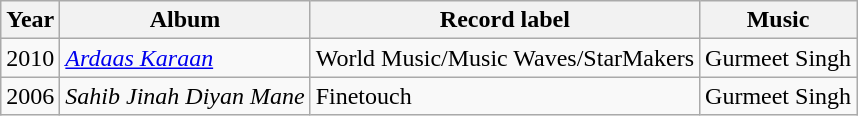<table class="wikitable sortable">
<tr>
<th>Year</th>
<th>Album</th>
<th>Record label</th>
<th>Music</th>
</tr>
<tr>
<td>2010</td>
<td><em><a href='#'>Ardaas Karaan</a></em></td>
<td>World Music/Music Waves/StarMakers</td>
<td>Gurmeet Singh</td>
</tr>
<tr>
<td>2006</td>
<td><em>Sahib Jinah Diyan Mane</em></td>
<td>Finetouch</td>
<td>Gurmeet Singh</td>
</tr>
</table>
